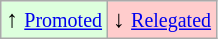<table class="wikitable" align="center">
<tr>
<td style="background:#ddffdd">↑ <small><a href='#'>Promoted</a></small></td>
<td style="background:#ffcccc">↓ <small><a href='#'>Relegated</a></small></td>
</tr>
</table>
